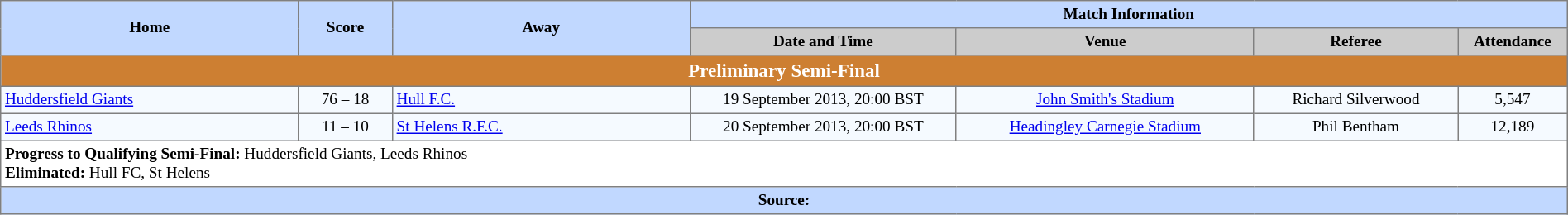<table border=1 style="border-collapse:collapse; font-size:80%; text-align:center;" cellpadding=3 cellspacing=0 width=100%>
<tr bgcolor=#C1D8FF>
<th rowspan=2 width=19%>Home</th>
<th rowspan=2 width=6%>Score</th>
<th rowspan=2 width=19%>Away</th>
<th colspan=6>Match Information</th>
</tr>
<tr bgcolor=#CCCCCC>
<th width=17%>Date and Time</th>
<th width=19%>Venue</th>
<th width=13%>Referee</th>
<th width=7%>Attendance</th>
</tr>
<tr>
<td style="background:#CD7F32; color:white" align=center colspan=9><big><strong>Preliminary Semi-Final</strong></big></td>
</tr>
<tr bgcolor=#F5FAFF>
<td align=left> <a href='#'>Huddersfield Giants</a></td>
<td>76 – 18</td>
<td align=left> <a href='#'>Hull F.C.</a></td>
<td>19 September 2013, 20:00 BST</td>
<td><a href='#'>John Smith's Stadium</a></td>
<td>Richard Silverwood</td>
<td>5,547</td>
</tr>
<tr bgcolor=#F5FAFF>
<td align=left> <a href='#'>Leeds Rhinos</a></td>
<td>11 – 10</td>
<td align=left> <a href='#'>St Helens R.F.C.</a></td>
<td>20 September 2013, 20:00 BST</td>
<td><a href='#'>Headingley Carnegie Stadium</a></td>
<td>Phil Bentham</td>
<td>12,189</td>
</tr>
<tr>
<td colspan="7" align="left"><strong>Progress to Qualifying Semi-Final:</strong> Huddersfield Giants, Leeds Rhinos <br><strong>Eliminated:</strong> Hull FC, St Helens</td>
</tr>
<tr bgcolor=#C1D8FF>
<th colspan=12>Source:</th>
</tr>
</table>
